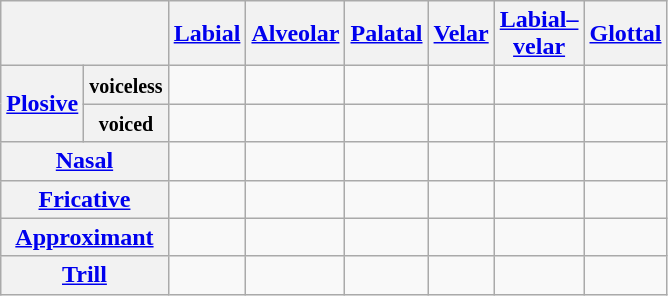<table class="wikitable" style="text-align:center">
<tr>
<th colspan=2></th>
<th><a href='#'>Labial</a></th>
<th><a href='#'>Alveolar</a></th>
<th><a href='#'>Palatal</a></th>
<th><a href='#'>Velar</a></th>
<th><a href='#'>Labial–<br>velar</a></th>
<th><a href='#'>Glottal</a></th>
</tr>
<tr>
<th rowspan=2><a href='#'>Plosive</a></th>
<th><small>voiceless</small></th>
<td></td>
<td></td>
<td></td>
<td></td>
<td></td>
<td></td>
</tr>
<tr>
<th><small>voiced</small></th>
<td></td>
<td></td>
<td></td>
<td></td>
<td></td>
<td></td>
</tr>
<tr>
<th colspan=2><a href='#'>Nasal</a></th>
<td></td>
<td></td>
<td></td>
<td></td>
<td></td>
<td></td>
</tr>
<tr>
<th colspan=2><a href='#'>Fricative</a></th>
<td></td>
<td></td>
<td></td>
<td></td>
<td></td>
<td></td>
</tr>
<tr>
<th colspan=2><a href='#'>Approximant</a></th>
<td></td>
<td></td>
<td></td>
<td></td>
<td></td>
<td></td>
</tr>
<tr>
<th colspan=2><a href='#'>Trill</a></th>
<td></td>
<td></td>
<td></td>
<td></td>
<td></td>
<td></td>
</tr>
</table>
